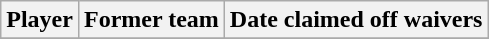<table class="wikitable">
<tr>
<th>Player</th>
<th>Former team</th>
<th>Date claimed off waivers</th>
</tr>
<tr>
</tr>
</table>
